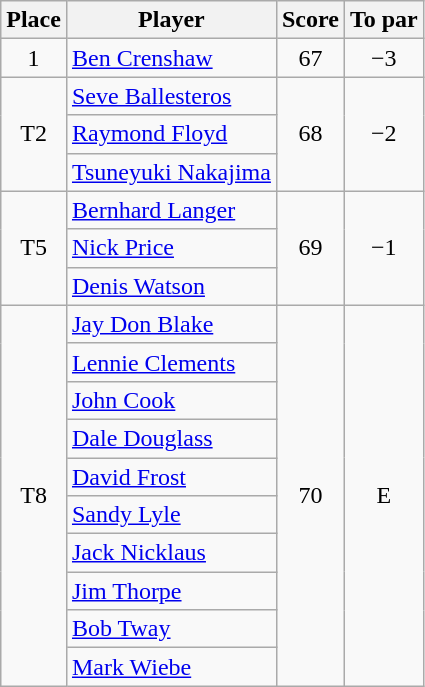<table class="wikitable">
<tr>
<th>Place</th>
<th>Player</th>
<th>Score</th>
<th>To par</th>
</tr>
<tr>
<td align=center>1</td>
<td> <a href='#'>Ben Crenshaw</a></td>
<td align=center>67</td>
<td align=center>−3</td>
</tr>
<tr>
<td rowspan="3" align=center>T2</td>
<td> <a href='#'>Seve Ballesteros</a></td>
<td rowspan="3" align=center>68</td>
<td rowspan="3" align=center>−2</td>
</tr>
<tr>
<td> <a href='#'>Raymond Floyd</a></td>
</tr>
<tr>
<td> <a href='#'>Tsuneyuki Nakajima</a></td>
</tr>
<tr>
<td rowspan="3" align=center>T5</td>
<td> <a href='#'>Bernhard Langer</a></td>
<td rowspan="3" align=center>69</td>
<td rowspan="3" align=center>−1</td>
</tr>
<tr>
<td> <a href='#'>Nick Price</a></td>
</tr>
<tr>
<td> <a href='#'>Denis Watson</a></td>
</tr>
<tr>
<td rowspan="10" align=center>T8</td>
<td> <a href='#'>Jay Don Blake</a></td>
<td rowspan="10" align=center>70</td>
<td rowspan="10" align=center>E</td>
</tr>
<tr>
<td> <a href='#'>Lennie Clements</a></td>
</tr>
<tr>
<td> <a href='#'>John Cook</a></td>
</tr>
<tr>
<td> <a href='#'>Dale Douglass</a></td>
</tr>
<tr>
<td> <a href='#'>David Frost</a></td>
</tr>
<tr>
<td> <a href='#'>Sandy Lyle</a></td>
</tr>
<tr>
<td> <a href='#'>Jack Nicklaus</a></td>
</tr>
<tr>
<td> <a href='#'>Jim Thorpe</a></td>
</tr>
<tr>
<td> <a href='#'>Bob Tway</a></td>
</tr>
<tr>
<td> <a href='#'>Mark Wiebe</a></td>
</tr>
</table>
